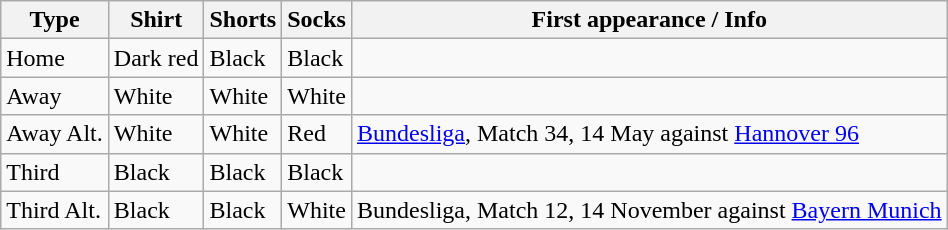<table class="wikitable">
<tr>
<th>Type</th>
<th>Shirt</th>
<th>Shorts</th>
<th>Socks</th>
<th>First appearance / Info</th>
</tr>
<tr>
<td>Home</td>
<td>Dark red</td>
<td>Black</td>
<td>Black</td>
<td></td>
</tr>
<tr>
<td>Away</td>
<td>White</td>
<td>White</td>
<td>White</td>
<td></td>
</tr>
<tr>
<td>Away Alt.</td>
<td>White</td>
<td>White</td>
<td>Red</td>
<td><a href='#'>Bundesliga</a>, Match 34, 14 May against <a href='#'>Hannover 96</a></td>
</tr>
<tr>
<td>Third</td>
<td>Black</td>
<td>Black</td>
<td>Black</td>
<td></td>
</tr>
<tr>
<td>Third Alt.</td>
<td>Black</td>
<td>Black</td>
<td>White</td>
<td>Bundesliga, Match 12, 14 November against <a href='#'>Bayern Munich</a></td>
</tr>
</table>
